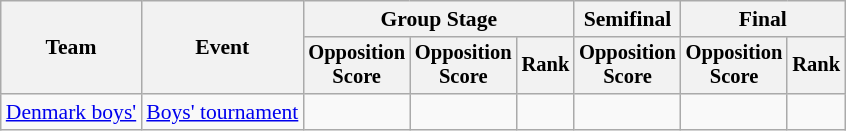<table class="wikitable" style="font-size:90%">
<tr>
<th rowspan=2>Team</th>
<th rowspan=2>Event</th>
<th colspan=3>Group Stage</th>
<th>Semifinal</th>
<th colspan=2>Final</th>
</tr>
<tr style="font-size:95%">
<th>Opposition<br>Score</th>
<th>Opposition<br>Score</th>
<th>Rank</th>
<th>Opposition<br>Score</th>
<th>Opposition<br>Score</th>
<th>Rank</th>
</tr>
<tr align=center>
<td align=left><a href='#'>Denmark boys'</a></td>
<td align=left><a href='#'>Boys' tournament</a></td>
<td></td>
<td></td>
<td></td>
<td></td>
<td></td>
<td></td>
</tr>
</table>
